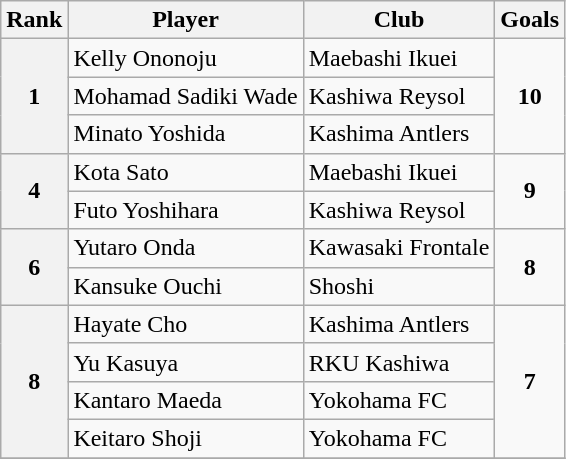<table class="wikitable" style="text-align:center">
<tr>
<th>Rank</th>
<th>Player</th>
<th>Club</th>
<th>Goals</th>
</tr>
<tr>
<th rowspan="3">1</th>
<td align="left"> Kelly Ononoju</td>
<td align="left">Maebashi Ikuei</td>
<td rowspan="3"><strong>10</strong></td>
</tr>
<tr>
<td align="left"> Mohamad Sadiki Wade</td>
<td align="left">Kashiwa Reysol</td>
</tr>
<tr>
<td align="left"> Minato Yoshida</td>
<td align="left">Kashima Antlers</td>
</tr>
<tr>
<th rowspan="2">4</th>
<td align="left"> Kota Sato</td>
<td align="left">Maebashi Ikuei</td>
<td rowspan="2"><strong>9</strong></td>
</tr>
<tr>
<td align="left"> Futo Yoshihara</td>
<td align="left">Kashiwa Reysol</td>
</tr>
<tr>
<th rowspan="2">6</th>
<td align="left"> Yutaro Onda</td>
<td align="left">Kawasaki Frontale</td>
<td rowspan="2"><strong>8</strong></td>
</tr>
<tr>
<td align="left"> Kansuke Ouchi</td>
<td align="left">Shoshi</td>
</tr>
<tr>
<th rowspan="4">8</th>
<td align="left"> Hayate Cho</td>
<td align="left">Kashima Antlers</td>
<td rowspan="4"><strong>7</strong></td>
</tr>
<tr>
<td align="left"> Yu Kasuya</td>
<td align="left">RKU Kashiwa</td>
</tr>
<tr>
<td align="left"> Kantaro Maeda</td>
<td align="left">Yokohama FC</td>
</tr>
<tr>
<td align="left"> Keitaro Shoji</td>
<td align="left">Yokohama FC</td>
</tr>
<tr>
</tr>
</table>
